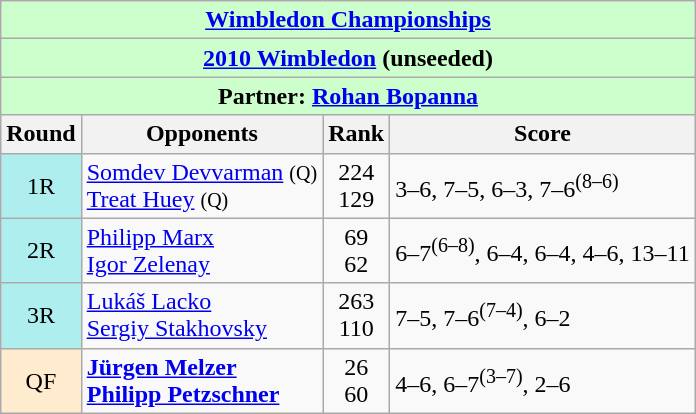<table class="wikitable nowrap">
<tr>
<th colspan=4 style="background:#cfc;"><a href='#'>Wimbledon Championships</a></th>
</tr>
<tr>
<th colspan=4 style="background:#cfc;"><a href='#'>2010 Wimbledon</a> (unseeded)</th>
</tr>
<tr>
<th colspan=4 style="background:#cfc;">Partner:  <a href='#'>Rohan Bopanna</a></th>
</tr>
<tr>
<th>Round</th>
<th>Opponents</th>
<th>Rank</th>
<th>Score</th>
</tr>
<tr>
<td align="center" style="background:#afeeee;">1R</td>
<td> <a href='#'>Somdev Devvarman</a> <small>(Q)</small><br>  <a href='#'>Treat Huey</a> <small>(Q)</small></td>
<td align="center">224 <br> 129</td>
<td>3–6, 7–5, 6–3, 7–6<sup>(8–6)</sup></td>
</tr>
<tr>
<td align="center" style="background:#afeeee;">2R</td>
<td> <a href='#'>Philipp Marx</a> <br>  <a href='#'>Igor Zelenay</a></td>
<td align="center">69 <br> 62</td>
<td>6–7<sup>(6–8)</sup>, 6–4, 6–4, 4–6, 13–11</td>
</tr>
<tr>
<td align="center" style="background:#afeeee;">3R</td>
<td> <a href='#'>Lukáš Lacko</a> <br>  <a href='#'>Sergiy Stakhovsky</a></td>
<td align="center">263 <br> 110</td>
<td>7–5, 7–6<sup>(7–4)</sup>, 6–2</td>
</tr>
<tr>
<td align="center" style="background:#ffebcd;">QF</td>
<td> <strong><a href='#'>Jürgen Melzer</a></strong> <br>  <strong><a href='#'>Philipp Petzschner</a></strong></td>
<td align="center">26 <br> 60</td>
<td>4–6, 6–7<sup>(3–7)</sup>, 2–6</td>
</tr>
</table>
